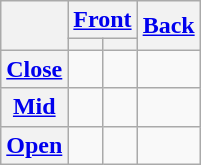<table class="wikitable" style="text-align: center;">
<tr>
<th rowspan="2"></th>
<th colspan="2"><a href='#'>Front</a></th>
<th rowspan="2"><a href='#'>Back</a></th>
</tr>
<tr>
<th></th>
<th></th>
</tr>
<tr>
<th><a href='#'>Close</a></th>
<td></td>
<td></td>
<td></td>
</tr>
<tr>
<th><a href='#'>Mid</a></th>
<td></td>
<td></td>
<td></td>
</tr>
<tr>
<th><a href='#'>Open</a></th>
<td></td>
<td></td>
<td></td>
</tr>
</table>
